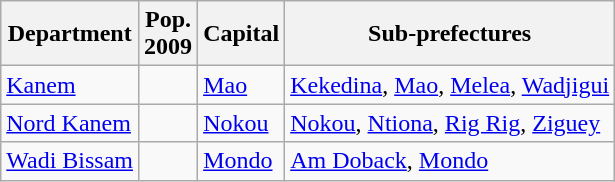<table class="wikitable">
<tr>
<th>Department</th>
<th>Pop.<br>2009</th>
<th>Capital</th>
<th>Sub-prefectures</th>
</tr>
<tr>
<td><a href='#'>Kanem</a></td>
<td align="right"></td>
<td><a href='#'>Mao</a></td>
<td><a href='#'>Kekedina</a>, <a href='#'>Mao</a>, <a href='#'>Melea</a>, <a href='#'>Wadjigui</a></td>
</tr>
<tr>
<td><a href='#'>Nord Kanem</a></td>
<td align="right"></td>
<td><a href='#'>Nokou</a></td>
<td><a href='#'>Nokou</a>, <a href='#'>Ntiona</a>, <a href='#'>Rig Rig</a>, <a href='#'>Ziguey</a></td>
</tr>
<tr>
<td><a href='#'>Wadi Bissam</a></td>
<td align="right"></td>
<td><a href='#'>Mondo</a></td>
<td><a href='#'>Am Doback</a>, <a href='#'>Mondo</a></td>
</tr>
</table>
